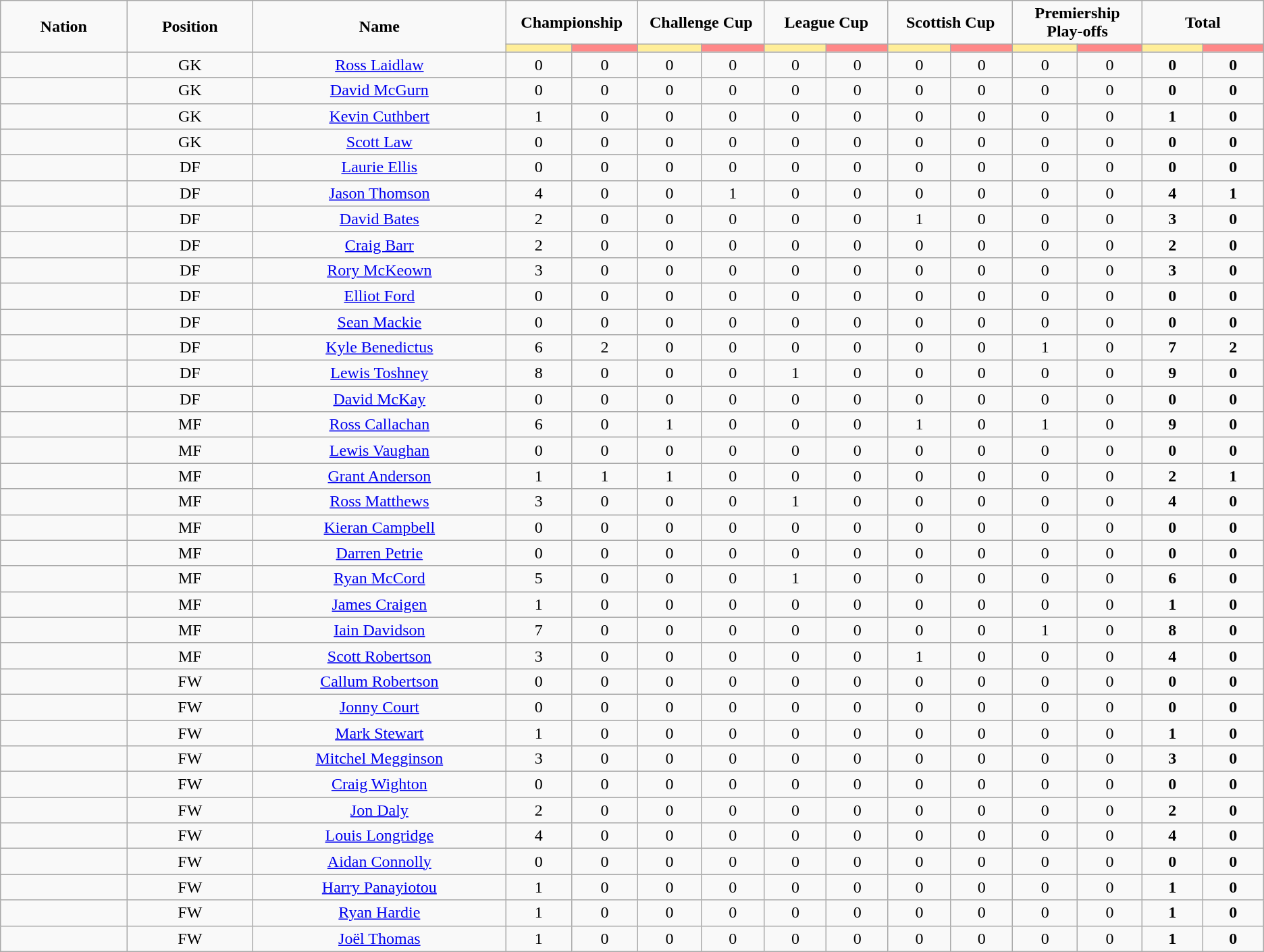<table class="wikitable" style="font-size: 100%; text-align: center;">
<tr>
<td rowspan="2" width="10%" align="center"><strong>Nation</strong></td>
<td rowspan="2" width="10%" align="center"><strong>Position</strong></td>
<td rowspan="2" width="20%" align="center"><strong>Name</strong></td>
<td colspan="2" align="center"><strong>Championship</strong></td>
<td colspan="2" align="center"><strong>Challenge Cup</strong></td>
<td colspan="2" align="center"><strong>League Cup</strong></td>
<td colspan="2" align="center"><strong>Scottish Cup</strong></td>
<td colspan="2" align="center"><strong>Premiership Play-offs</strong></td>
<td colspan="2" align="center"><strong>Total </strong></td>
</tr>
<tr>
<th width=60 style="background: #FFEE99"></th>
<th width=60 style="background: #FF8888"></th>
<th width=60 style="background: #FFEE99"></th>
<th width=60 style="background: #FF8888"></th>
<th width=60 style="background: #FFEE99"></th>
<th width=60 style="background: #FF8888"></th>
<th width=60 style="background: #FFEE99"></th>
<th width=60 style="background: #FF8888"></th>
<th width=60 style="background: #FFEE99"></th>
<th width=60 style="background: #FF8888"></th>
<th width=60 style="background: #FFEE99"></th>
<th width=60 style="background: #FF8888"></th>
</tr>
<tr>
<td></td>
<td>GK</td>
<td><a href='#'>Ross Laidlaw</a></td>
<td>0</td>
<td>0</td>
<td>0</td>
<td>0</td>
<td>0</td>
<td>0</td>
<td>0</td>
<td>0</td>
<td>0</td>
<td>0</td>
<td><strong>0</strong></td>
<td><strong>0</strong></td>
</tr>
<tr>
<td></td>
<td>GK</td>
<td><a href='#'>David McGurn</a></td>
<td>0</td>
<td>0</td>
<td>0</td>
<td>0</td>
<td>0</td>
<td>0</td>
<td>0</td>
<td>0</td>
<td>0</td>
<td>0</td>
<td><strong>0</strong></td>
<td><strong>0</strong></td>
</tr>
<tr>
<td></td>
<td>GK</td>
<td><a href='#'>Kevin Cuthbert</a></td>
<td>1</td>
<td>0</td>
<td>0</td>
<td>0</td>
<td>0</td>
<td>0</td>
<td>0</td>
<td>0</td>
<td>0</td>
<td>0</td>
<td><strong>1</strong></td>
<td><strong>0</strong></td>
</tr>
<tr>
<td></td>
<td>GK</td>
<td><a href='#'>Scott Law</a></td>
<td>0</td>
<td>0</td>
<td>0</td>
<td>0</td>
<td>0</td>
<td>0</td>
<td>0</td>
<td>0</td>
<td>0</td>
<td>0</td>
<td><strong>0</strong></td>
<td><strong>0</strong></td>
</tr>
<tr>
<td></td>
<td>DF</td>
<td><a href='#'>Laurie Ellis</a></td>
<td>0</td>
<td>0</td>
<td>0</td>
<td>0</td>
<td>0</td>
<td>0</td>
<td>0</td>
<td>0</td>
<td>0</td>
<td>0</td>
<td><strong>0</strong></td>
<td><strong>0</strong></td>
</tr>
<tr>
<td></td>
<td>DF</td>
<td><a href='#'>Jason Thomson</a></td>
<td>4</td>
<td>0</td>
<td>0</td>
<td>1</td>
<td>0</td>
<td>0</td>
<td>0</td>
<td>0</td>
<td>0</td>
<td>0</td>
<td><strong>4</strong></td>
<td><strong>1</strong></td>
</tr>
<tr>
<td></td>
<td>DF</td>
<td><a href='#'>David Bates</a></td>
<td>2</td>
<td>0</td>
<td>0</td>
<td>0</td>
<td>0</td>
<td>0</td>
<td>1</td>
<td>0</td>
<td>0</td>
<td>0</td>
<td><strong>3</strong></td>
<td><strong>0</strong></td>
</tr>
<tr>
<td></td>
<td>DF</td>
<td><a href='#'>Craig Barr</a></td>
<td>2</td>
<td>0</td>
<td>0</td>
<td>0</td>
<td>0</td>
<td>0</td>
<td>0</td>
<td>0</td>
<td>0</td>
<td>0</td>
<td><strong>2</strong></td>
<td><strong>0</strong></td>
</tr>
<tr>
<td></td>
<td>DF</td>
<td><a href='#'>Rory McKeown</a></td>
<td>3</td>
<td>0</td>
<td>0</td>
<td>0</td>
<td>0</td>
<td>0</td>
<td>0</td>
<td>0</td>
<td>0</td>
<td>0</td>
<td><strong>3</strong></td>
<td><strong>0</strong></td>
</tr>
<tr>
<td></td>
<td>DF</td>
<td><a href='#'>Elliot Ford</a></td>
<td>0</td>
<td>0</td>
<td>0</td>
<td>0</td>
<td>0</td>
<td>0</td>
<td>0</td>
<td>0</td>
<td>0</td>
<td>0</td>
<td><strong>0</strong></td>
<td><strong>0</strong></td>
</tr>
<tr>
<td></td>
<td>DF</td>
<td><a href='#'>Sean Mackie</a></td>
<td>0</td>
<td>0</td>
<td>0</td>
<td>0</td>
<td>0</td>
<td>0</td>
<td>0</td>
<td>0</td>
<td>0</td>
<td>0</td>
<td><strong>0</strong></td>
<td><strong>0</strong></td>
</tr>
<tr>
<td></td>
<td>DF</td>
<td><a href='#'>Kyle Benedictus</a></td>
<td>6</td>
<td>2</td>
<td>0</td>
<td>0</td>
<td>0</td>
<td>0</td>
<td>0</td>
<td>0</td>
<td>1</td>
<td>0</td>
<td><strong>7</strong></td>
<td><strong>2</strong></td>
</tr>
<tr>
<td></td>
<td>DF</td>
<td><a href='#'>Lewis Toshney</a></td>
<td>8</td>
<td>0</td>
<td>0</td>
<td>0</td>
<td>1</td>
<td>0</td>
<td>0</td>
<td>0</td>
<td>0</td>
<td>0</td>
<td><strong>9</strong></td>
<td><strong>0</strong></td>
</tr>
<tr>
<td></td>
<td>DF</td>
<td><a href='#'>David McKay</a></td>
<td>0</td>
<td>0</td>
<td>0</td>
<td>0</td>
<td>0</td>
<td>0</td>
<td>0</td>
<td>0</td>
<td>0</td>
<td>0</td>
<td><strong>0</strong></td>
<td><strong>0</strong></td>
</tr>
<tr>
<td></td>
<td>MF</td>
<td><a href='#'>Ross Callachan</a></td>
<td>6</td>
<td>0</td>
<td>1</td>
<td>0</td>
<td>0</td>
<td>0</td>
<td>1</td>
<td>0</td>
<td>1</td>
<td>0</td>
<td><strong>9</strong></td>
<td><strong>0</strong></td>
</tr>
<tr>
<td></td>
<td>MF</td>
<td><a href='#'>Lewis Vaughan</a></td>
<td>0</td>
<td>0</td>
<td>0</td>
<td>0</td>
<td>0</td>
<td>0</td>
<td>0</td>
<td>0</td>
<td>0</td>
<td>0</td>
<td><strong>0</strong></td>
<td><strong>0</strong></td>
</tr>
<tr>
<td></td>
<td>MF</td>
<td><a href='#'>Grant Anderson</a></td>
<td>1</td>
<td>1</td>
<td>1</td>
<td>0</td>
<td>0</td>
<td>0</td>
<td>0</td>
<td>0</td>
<td>0</td>
<td>0</td>
<td><strong>2</strong></td>
<td><strong>1</strong></td>
</tr>
<tr>
<td></td>
<td>MF</td>
<td><a href='#'>Ross Matthews</a></td>
<td>3</td>
<td>0</td>
<td>0</td>
<td>0</td>
<td>1</td>
<td>0</td>
<td>0</td>
<td>0</td>
<td>0</td>
<td>0</td>
<td><strong>4</strong></td>
<td><strong>0</strong></td>
</tr>
<tr>
<td></td>
<td>MF</td>
<td><a href='#'>Kieran Campbell</a></td>
<td>0</td>
<td>0</td>
<td>0</td>
<td>0</td>
<td>0</td>
<td>0</td>
<td>0</td>
<td>0</td>
<td>0</td>
<td>0</td>
<td><strong>0</strong></td>
<td><strong>0</strong></td>
</tr>
<tr>
<td></td>
<td>MF</td>
<td><a href='#'>Darren Petrie</a></td>
<td>0</td>
<td>0</td>
<td>0</td>
<td>0</td>
<td>0</td>
<td>0</td>
<td>0</td>
<td>0</td>
<td>0</td>
<td>0</td>
<td><strong>0</strong></td>
<td><strong>0</strong></td>
</tr>
<tr>
<td></td>
<td>MF</td>
<td><a href='#'>Ryan McCord</a></td>
<td>5</td>
<td>0</td>
<td>0</td>
<td>0</td>
<td>1</td>
<td>0</td>
<td>0</td>
<td>0</td>
<td>0</td>
<td>0</td>
<td><strong>6</strong></td>
<td><strong>0</strong></td>
</tr>
<tr>
<td></td>
<td>MF</td>
<td><a href='#'>James Craigen</a></td>
<td>1</td>
<td>0</td>
<td>0</td>
<td>0</td>
<td>0</td>
<td>0</td>
<td>0</td>
<td>0</td>
<td>0</td>
<td>0</td>
<td><strong>1</strong></td>
<td><strong>0</strong></td>
</tr>
<tr>
<td></td>
<td>MF</td>
<td><a href='#'>Iain Davidson</a></td>
<td>7</td>
<td>0</td>
<td>0</td>
<td>0</td>
<td>0</td>
<td>0</td>
<td>0</td>
<td>0</td>
<td>1</td>
<td>0</td>
<td><strong>8</strong></td>
<td><strong>0</strong></td>
</tr>
<tr>
<td></td>
<td>MF</td>
<td><a href='#'>Scott Robertson</a></td>
<td>3</td>
<td>0</td>
<td>0</td>
<td>0</td>
<td>0</td>
<td>0</td>
<td>1</td>
<td>0</td>
<td>0</td>
<td>0</td>
<td><strong>4</strong></td>
<td><strong>0</strong></td>
</tr>
<tr>
<td></td>
<td>FW</td>
<td><a href='#'>Callum Robertson</a></td>
<td>0</td>
<td>0</td>
<td>0</td>
<td>0</td>
<td>0</td>
<td>0</td>
<td>0</td>
<td>0</td>
<td>0</td>
<td>0</td>
<td><strong>0</strong></td>
<td><strong>0</strong></td>
</tr>
<tr>
<td></td>
<td>FW</td>
<td><a href='#'>Jonny Court</a></td>
<td>0</td>
<td>0</td>
<td>0</td>
<td>0</td>
<td>0</td>
<td>0</td>
<td>0</td>
<td>0</td>
<td>0</td>
<td>0</td>
<td><strong>0</strong></td>
<td><strong>0</strong></td>
</tr>
<tr>
<td></td>
<td>FW</td>
<td><a href='#'>Mark Stewart</a></td>
<td>1</td>
<td>0</td>
<td>0</td>
<td>0</td>
<td>0</td>
<td>0</td>
<td>0</td>
<td>0</td>
<td>0</td>
<td>0</td>
<td><strong>1</strong></td>
<td><strong>0</strong></td>
</tr>
<tr>
<td></td>
<td>FW</td>
<td><a href='#'>Mitchel Megginson</a></td>
<td>3</td>
<td>0</td>
<td>0</td>
<td>0</td>
<td>0</td>
<td>0</td>
<td>0</td>
<td>0</td>
<td>0</td>
<td>0</td>
<td><strong>3</strong></td>
<td><strong>0</strong></td>
</tr>
<tr>
<td></td>
<td>FW</td>
<td><a href='#'>Craig Wighton</a></td>
<td>0</td>
<td>0</td>
<td>0</td>
<td>0</td>
<td>0</td>
<td>0</td>
<td>0</td>
<td>0</td>
<td>0</td>
<td>0</td>
<td><strong>0</strong></td>
<td><strong>0</strong></td>
</tr>
<tr>
<td></td>
<td>FW</td>
<td><a href='#'>Jon Daly</a></td>
<td>2</td>
<td>0</td>
<td>0</td>
<td>0</td>
<td>0</td>
<td>0</td>
<td>0</td>
<td>0</td>
<td>0</td>
<td>0</td>
<td><strong>2</strong></td>
<td><strong>0</strong></td>
</tr>
<tr>
<td></td>
<td>FW</td>
<td><a href='#'>Louis Longridge</a></td>
<td>4</td>
<td>0</td>
<td>0</td>
<td>0</td>
<td>0</td>
<td>0</td>
<td>0</td>
<td>0</td>
<td>0</td>
<td>0</td>
<td><strong>4</strong></td>
<td><strong>0</strong></td>
</tr>
<tr>
<td></td>
<td>FW</td>
<td><a href='#'>Aidan Connolly</a></td>
<td>0</td>
<td>0</td>
<td>0</td>
<td>0</td>
<td>0</td>
<td>0</td>
<td>0</td>
<td>0</td>
<td>0</td>
<td>0</td>
<td><strong>0</strong></td>
<td><strong>0</strong></td>
</tr>
<tr>
<td></td>
<td>FW</td>
<td><a href='#'>Harry Panayiotou</a></td>
<td>1</td>
<td>0</td>
<td>0</td>
<td>0</td>
<td>0</td>
<td>0</td>
<td>0</td>
<td>0</td>
<td>0</td>
<td>0</td>
<td><strong>1</strong></td>
<td><strong>0</strong></td>
</tr>
<tr>
<td></td>
<td>FW</td>
<td><a href='#'>Ryan Hardie</a></td>
<td>1</td>
<td>0</td>
<td>0</td>
<td>0</td>
<td>0</td>
<td>0</td>
<td>0</td>
<td>0</td>
<td>0</td>
<td>0</td>
<td><strong>1</strong></td>
<td><strong>0</strong></td>
</tr>
<tr>
<td></td>
<td>FW</td>
<td><a href='#'>Joël Thomas</a></td>
<td>1</td>
<td>0</td>
<td>0</td>
<td>0</td>
<td>0</td>
<td>0</td>
<td>0</td>
<td>0</td>
<td>0</td>
<td>0</td>
<td><strong>1</strong></td>
<td><strong>0</strong></td>
</tr>
</table>
